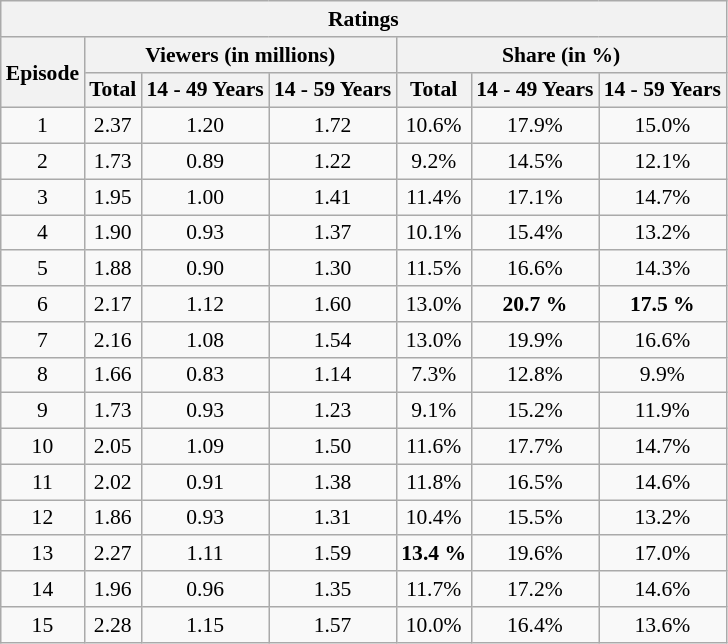<table class="wikitable sortable" style="text-align:center; font-size:90%;">
<tr>
<th colspan="7">Ratings</th>
</tr>
<tr>
<th rowspan="2">Episode</th>
<th colspan="3">Viewers (in millions)</th>
<th colspan="3">Share (in %)</th>
</tr>
<tr>
<th>Total</th>
<th>14 - 49 Years</th>
<th>14 - 59 Years</th>
<th>Total</th>
<th>14 - 49 Years</th>
<th>14 - 59 Years</th>
</tr>
<tr>
<td>1</td>
<td>2.37</td>
<td>1.20</td>
<td>1.72</td>
<td>10.6%</td>
<td>17.9%</td>
<td>15.0%</td>
</tr>
<tr>
<td>2</td>
<td>1.73</td>
<td>0.89</td>
<td>1.22</td>
<td>9.2%</td>
<td>14.5%</td>
<td>12.1%</td>
</tr>
<tr>
<td>3</td>
<td>1.95</td>
<td>1.00</td>
<td>1.41</td>
<td>11.4%</td>
<td>17.1%</td>
<td>14.7%</td>
</tr>
<tr>
<td>4</td>
<td>1.90</td>
<td>0.93</td>
<td>1.37</td>
<td>10.1%</td>
<td>15.4%</td>
<td>13.2%</td>
</tr>
<tr>
<td>5</td>
<td>1.88</td>
<td>0.90</td>
<td>1.30</td>
<td>11.5%</td>
<td>16.6%</td>
<td>14.3%</td>
</tr>
<tr>
<td>6</td>
<td>2.17</td>
<td>1.12</td>
<td>1.60</td>
<td>13.0%</td>
<td><strong>20.7 %</strong></td>
<td><strong>17.5 %</strong></td>
</tr>
<tr>
<td>7</td>
<td>2.16</td>
<td>1.08</td>
<td>1.54</td>
<td>13.0%</td>
<td>19.9%</td>
<td>16.6%</td>
</tr>
<tr>
<td>8</td>
<td>1.66</td>
<td>0.83</td>
<td>1.14</td>
<td>7.3%</td>
<td>12.8%</td>
<td>9.9%</td>
</tr>
<tr>
<td>9</td>
<td>1.73</td>
<td>0.93</td>
<td>1.23</td>
<td>9.1%</td>
<td>15.2%</td>
<td>11.9%</td>
</tr>
<tr>
<td>10</td>
<td>2.05</td>
<td>1.09</td>
<td>1.50</td>
<td>11.6%</td>
<td>17.7%</td>
<td>14.7%</td>
</tr>
<tr>
<td>11</td>
<td>2.02</td>
<td>0.91</td>
<td>1.38</td>
<td>11.8%</td>
<td>16.5%</td>
<td>14.6%</td>
</tr>
<tr>
<td>12</td>
<td>1.86</td>
<td>0.93</td>
<td>1.31</td>
<td>10.4%</td>
<td>15.5%</td>
<td>13.2%</td>
</tr>
<tr>
<td>13</td>
<td>2.27</td>
<td>1.11</td>
<td>1.59</td>
<td><strong>13.4 %</strong></td>
<td>19.6%</td>
<td>17.0%</td>
</tr>
<tr>
<td>14</td>
<td>1.96</td>
<td>0.96</td>
<td>1.35</td>
<td>11.7%</td>
<td>17.2%</td>
<td>14.6%</td>
</tr>
<tr>
<td>15</td>
<td>2.28</td>
<td>1.15</td>
<td>1.57</td>
<td>10.0%</td>
<td>16.4%</td>
<td>13.6%</td>
</tr>
</table>
